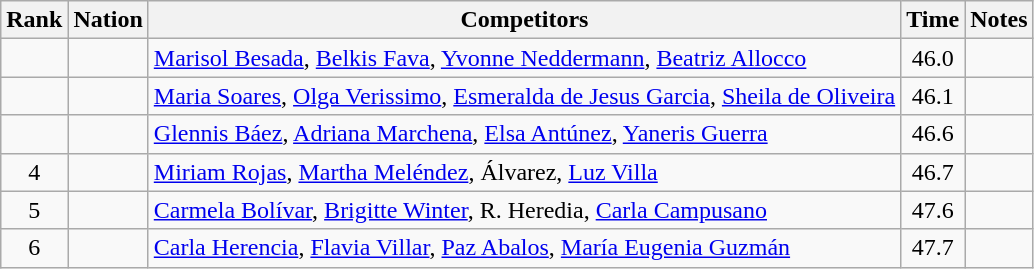<table class="wikitable sortable" style="text-align:center">
<tr>
<th>Rank</th>
<th>Nation</th>
<th>Competitors</th>
<th>Time</th>
<th>Notes</th>
</tr>
<tr>
<td></td>
<td align=left></td>
<td align=left><a href='#'>Marisol Besada</a>, <a href='#'>Belkis Fava</a>, <a href='#'>Yvonne Neddermann</a>, <a href='#'>Beatriz Allocco</a></td>
<td>46.0</td>
<td></td>
</tr>
<tr>
<td></td>
<td align=left></td>
<td align=left><a href='#'>Maria Soares</a>, <a href='#'>Olga Verissimo</a>, <a href='#'>Esmeralda de Jesus Garcia</a>, <a href='#'>Sheila de Oliveira</a></td>
<td>46.1</td>
<td></td>
</tr>
<tr>
<td></td>
<td align=left></td>
<td align=left><a href='#'>Glennis Báez</a>, <a href='#'>Adriana Marchena</a>, <a href='#'>Elsa Antúnez</a>, <a href='#'>Yaneris Guerra</a></td>
<td>46.6</td>
<td></td>
</tr>
<tr>
<td>4</td>
<td align=left></td>
<td align=left><a href='#'>Miriam Rojas</a>, <a href='#'>Martha Meléndez</a>, Álvarez, <a href='#'>Luz Villa</a></td>
<td>46.7</td>
<td></td>
</tr>
<tr>
<td>5</td>
<td align=left></td>
<td align=left><a href='#'>Carmela Bolívar</a>, <a href='#'>Brigitte Winter</a>, R. Heredia, <a href='#'>Carla Campusano</a></td>
<td>47.6</td>
<td></td>
</tr>
<tr>
<td>6</td>
<td align=left></td>
<td align=left><a href='#'>Carla Herencia</a>, <a href='#'>Flavia Villar</a>, <a href='#'>Paz Abalos</a>, <a href='#'>María Eugenia Guzmán</a></td>
<td>47.7</td>
<td></td>
</tr>
</table>
